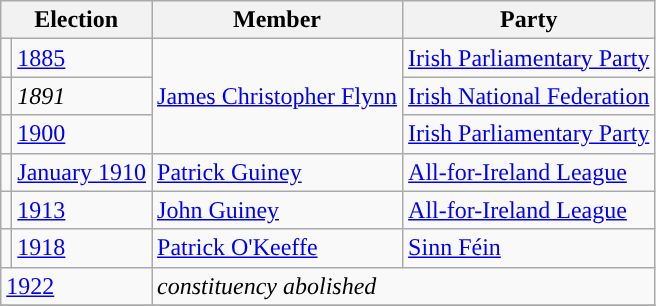<table class="wikitable">
<tr>
<th colspan=2>Election</th>
<th>Member</th>
<th>Party</th>
</tr>
<tr>
<td style="color:inherit;background-color: "></td>
<td><a href='#'>1885</a></td>
<td rowspan="3"><a href='#'>James Christopher Flynn</a></td>
<td><a href='#'>Irish Parliamentary Party</a></td>
</tr>
<tr>
<td style="color:inherit;background-color: "></td>
<td><em>1891</em></td>
<td><a href='#'>Irish National Federation</a></td>
</tr>
<tr>
<td style="color:inherit;background-color: "></td>
<td><a href='#'>1900</a></td>
<td><a href='#'>Irish Parliamentary Party</a></td>
</tr>
<tr>
<td style="color:inherit;background-color: "></td>
<td><a href='#'>January 1910</a></td>
<td><a href='#'>Patrick Guiney</a></td>
<td><a href='#'>All-for-Ireland League</a></td>
</tr>
<tr>
<td style="color:inherit;background-color: "></td>
<td><a href='#'>1913</a></td>
<td><a href='#'>John Guiney</a></td>
<td><a href='#'>All-for-Ireland League</a></td>
</tr>
<tr>
<td style="color:inherit;background-color: "></td>
<td><a href='#'>1918</a></td>
<td><a href='#'>Patrick O'Keeffe</a></td>
<td><a href='#'>Sinn Féin</a></td>
</tr>
<tr>
<td colspan="2"><a href='#'>1922</a></td>
<td colspan="2"><em>constituency abolished</em></td>
</tr>
<tr>
</tr>
</table>
